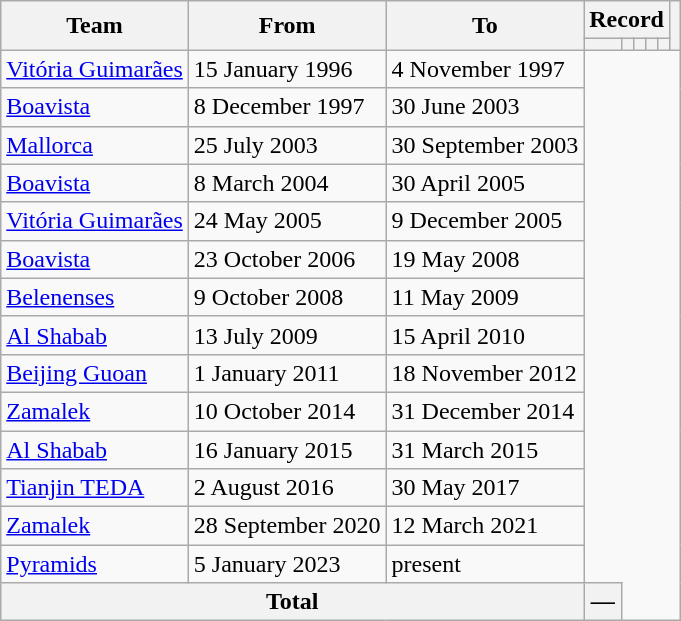<table class=wikitable style=text-align:center>
<tr>
<th rowspan=2>Team</th>
<th rowspan=2>From</th>
<th rowspan=2>To</th>
<th colspan=5>Record</th>
<th rowspan=2></th>
</tr>
<tr>
<th></th>
<th></th>
<th></th>
<th></th>
<th></th>
</tr>
<tr>
<td align=left><a href='#'>Vitória Guimarães</a></td>
<td align=left>15 January 1996</td>
<td align=left>4 November 1997<br></td>
</tr>
<tr>
<td align=left><a href='#'>Boavista</a></td>
<td align=left>8 December 1997</td>
<td align=left>30 June 2003<br></td>
</tr>
<tr>
<td align=left><a href='#'>Mallorca</a></td>
<td align=left>25 July 2003</td>
<td align=left>30 September 2003<br></td>
</tr>
<tr>
<td align=left><a href='#'>Boavista</a></td>
<td align=left>8 March 2004</td>
<td align=left>30 April 2005<br></td>
</tr>
<tr>
<td align=left><a href='#'>Vitória Guimarães</a></td>
<td align=left>24 May 2005</td>
<td align=left>9 December 2005<br></td>
</tr>
<tr>
<td align=left><a href='#'>Boavista</a></td>
<td align=left>23 October 2006</td>
<td align=left>19 May 2008<br></td>
</tr>
<tr>
<td align=left><a href='#'>Belenenses</a></td>
<td align=left>9 October 2008</td>
<td align=left>11 May 2009<br></td>
</tr>
<tr>
<td align=left><a href='#'>Al Shabab</a></td>
<td align=left>13 July 2009</td>
<td align=left>15 April 2010<br></td>
</tr>
<tr>
<td align=left><a href='#'>Beijing Guoan</a></td>
<td align=left>1 January 2011</td>
<td align=left>18 November 2012<br></td>
</tr>
<tr>
<td align=left><a href='#'>Zamalek</a></td>
<td align=left>10 October 2014</td>
<td align=left>31 December 2014<br></td>
</tr>
<tr>
<td align=left><a href='#'>Al Shabab</a></td>
<td align=left>16 January 2015</td>
<td align=left>31 March 2015<br></td>
</tr>
<tr>
<td align=left><a href='#'>Tianjin TEDA</a></td>
<td align=left>2 August 2016</td>
<td align=left>30 May 2017<br></td>
</tr>
<tr>
<td align=left><a href='#'>Zamalek</a></td>
<td align=left>28 September 2020</td>
<td align=left>12 March 2021<br></td>
</tr>
<tr>
<td align=left><a href='#'>Pyramids</a></td>
<td align=left>5 January 2023</td>
<td align=left>present<br></td>
</tr>
<tr>
<th colspan=3>Total<br></th>
<th>—</th>
</tr>
</table>
